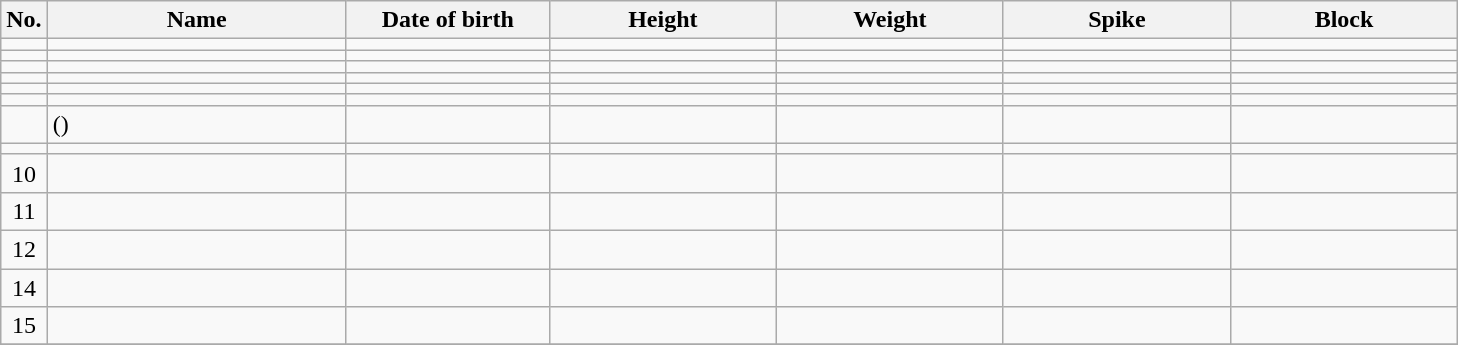<table class="wikitable sortable" style="font-size:100%; text-align:center;">
<tr>
<th>No.</th>
<th style="width:12em">Name</th>
<th style="width:8em">Date of birth</th>
<th style="width:9em">Height</th>
<th style="width:9em">Weight</th>
<th style="width:9em">Spike</th>
<th style="width:9em">Block</th>
</tr>
<tr>
<td></td>
<td align=left> </td>
<td align=right></td>
<td></td>
<td></td>
<td></td>
<td></td>
</tr>
<tr>
<td></td>
<td align=left> </td>
<td align=right></td>
<td></td>
<td></td>
<td></td>
<td></td>
</tr>
<tr>
<td></td>
<td align=left> </td>
<td align=right></td>
<td></td>
<td></td>
<td></td>
<td></td>
</tr>
<tr>
<td></td>
<td align=left> </td>
<td align=right></td>
<td></td>
<td></td>
<td></td>
<td></td>
</tr>
<tr>
<td></td>
<td align=left> </td>
<td align=right></td>
<td></td>
<td></td>
<td></td>
<td></td>
</tr>
<tr>
<td></td>
<td align=left> </td>
<td align=right></td>
<td></td>
<td></td>
<td></td>
<td></td>
</tr>
<tr>
<td></td>
<td align=left>  ()</td>
<td align=right></td>
<td></td>
<td></td>
<td></td>
<td></td>
</tr>
<tr>
<td></td>
<td align=left> </td>
<td align=right></td>
<td></td>
<td></td>
<td></td>
<td></td>
</tr>
<tr>
<td>10</td>
<td align=left> </td>
<td align=right></td>
<td></td>
<td></td>
<td></td>
<td></td>
</tr>
<tr>
<td>11</td>
<td align=left> </td>
<td align=right></td>
<td></td>
<td></td>
<td></td>
<td></td>
</tr>
<tr>
<td>12</td>
<td align=left> </td>
<td align=right></td>
<td></td>
<td></td>
<td></td>
<td></td>
</tr>
<tr>
<td>14</td>
<td align=left> </td>
<td align=right></td>
<td></td>
<td></td>
<td></td>
<td></td>
</tr>
<tr>
<td>15</td>
<td align=left> </td>
<td align=right></td>
<td></td>
<td></td>
<td></td>
<td></td>
</tr>
<tr>
</tr>
</table>
